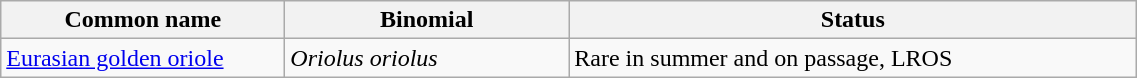<table width=60% class="wikitable">
<tr>
<th width=25%>Common name</th>
<th width=25%>Binomial</th>
<th width=50%>Status</th>
</tr>
<tr>
<td><a href='#'>Eurasian golden oriole</a></td>
<td><em>Oriolus oriolus</em></td>
<td>Rare in summer and on passage, LROS</td>
</tr>
</table>
